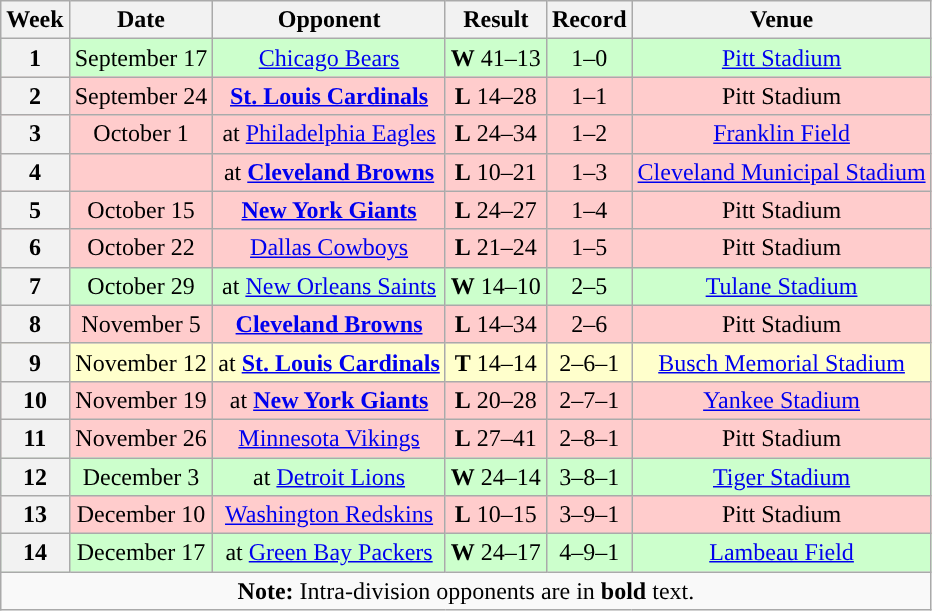<table class="wikitable" style="text-align:center">
<tr>
<th>Week</th>
<th>Date</th>
<th>Opponent</th>
<th>Result</th>
<th>Record</th>
<th>Venue</th>
</tr>
<tr style="background:#cfc">
<th>1</th>
<td>September 17</td>
<td><a href='#'>Chicago Bears</a></td>
<td><strong>W</strong> 41–13</td>
<td>1–0</td>
<td><a href='#'>Pitt Stadium</a></td>
</tr>
<tr style="background:#fcc">
<th>2</th>
<td>September 24</td>
<td><strong><a href='#'>St. Louis Cardinals</a></strong></td>
<td><strong>L</strong> 14–28</td>
<td>1–1</td>
<td>Pitt Stadium</td>
</tr>
<tr style="background:#fcc">
<th>3</th>
<td>October 1</td>
<td>at <a href='#'>Philadelphia Eagles</a></td>
<td><strong>L</strong> 24–34</td>
<td>1–2</td>
<td><a href='#'>Franklin Field</a></td>
</tr>
<tr style="background:#fcc">
<th>4</th>
<td></td>
<td>at <strong><a href='#'>Cleveland Browns</a></strong></td>
<td><strong>L</strong> 10–21</td>
<td>1–3</td>
<td><a href='#'>Cleveland Municipal Stadium</a></td>
</tr>
<tr style="background:#fcc">
<th>5</th>
<td>October 15</td>
<td><strong><a href='#'>New York Giants</a></strong></td>
<td><strong>L</strong> 24–27</td>
<td>1–4</td>
<td>Pitt Stadium</td>
</tr>
<tr style="background:#fcc">
<th>6</th>
<td>October 22</td>
<td><a href='#'>Dallas Cowboys</a></td>
<td><strong>L</strong> 21–24</td>
<td>1–5</td>
<td>Pitt Stadium</td>
</tr>
<tr style="background:#cfc">
<th>7</th>
<td>October 29</td>
<td>at <a href='#'>New Orleans Saints</a></td>
<td><strong>W</strong> 14–10</td>
<td>2–5</td>
<td><a href='#'>Tulane Stadium</a></td>
</tr>
<tr style="background:#fcc">
<th>8</th>
<td>November 5</td>
<td><strong><a href='#'>Cleveland Browns</a></strong></td>
<td><strong>L</strong> 14–34</td>
<td>2–6</td>
<td>Pitt Stadium</td>
</tr>
<tr style="background:#ffc">
<th>9</th>
<td>November 12</td>
<td>at <strong><a href='#'>St. Louis Cardinals</a></strong></td>
<td><strong>T</strong> 14–14</td>
<td>2–6–1</td>
<td><a href='#'>Busch Memorial Stadium</a></td>
</tr>
<tr style="background:#fcc">
<th>10</th>
<td>November 19</td>
<td>at <strong><a href='#'>New York Giants</a></strong></td>
<td><strong>L</strong> 20–28</td>
<td>2–7–1</td>
<td><a href='#'>Yankee Stadium</a></td>
</tr>
<tr style="background:#fcc">
<th>11</th>
<td>November 26</td>
<td><a href='#'>Minnesota Vikings</a></td>
<td><strong>L</strong> 27–41</td>
<td>2–8–1</td>
<td>Pitt Stadium</td>
</tr>
<tr style="background:#cfc">
<th>12</th>
<td>December 3</td>
<td>at <a href='#'>Detroit Lions</a></td>
<td><strong>W</strong> 24–14</td>
<td>3–8–1</td>
<td><a href='#'>Tiger Stadium</a></td>
</tr>
<tr style="background:#fcc">
<th>13</th>
<td>December 10</td>
<td><a href='#'>Washington Redskins</a></td>
<td><strong>L</strong> 10–15</td>
<td>3–9–1</td>
<td>Pitt Stadium</td>
</tr>
<tr style="background:#cfc">
<th>14</th>
<td>December 17</td>
<td>at <a href='#'>Green Bay Packers</a></td>
<td><strong>W</strong> 24–17</td>
<td>4–9–1</td>
<td><a href='#'>Lambeau Field</a></td>
</tr>
<tr>
<td colspan="8"><strong>Note:</strong> Intra-division opponents are in <strong>bold</strong> text.</td>
</tr>
</table>
